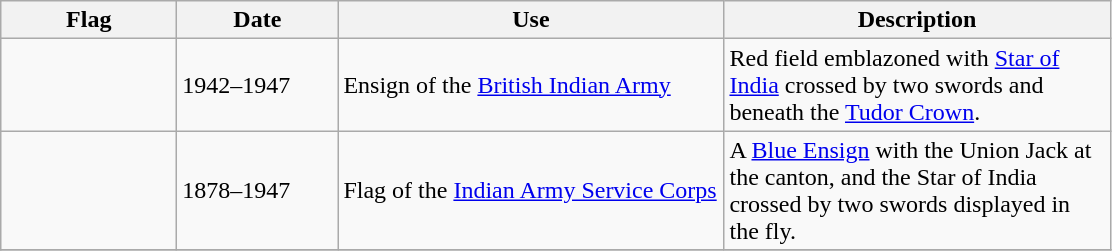<table class="wikitable">
<tr>
<th style="width:110px;">Flag</th>
<th style="width:100px;">Date</th>
<th style="width:250px;">Use</th>
<th style="width:250px;">Description</th>
</tr>
<tr>
<td></td>
<td>1942–1947</td>
<td>Ensign of the <a href='#'>British Indian Army</a></td>
<td>Red field emblazoned with <a href='#'>Star of India</a> crossed by two swords and beneath the <a href='#'>Tudor Crown</a>.</td>
</tr>
<tr>
<td></td>
<td>1878–1947</td>
<td>Flag of the <a href='#'>Indian Army Service Corps</a></td>
<td>A <a href='#'>Blue Ensign</a> with the Union Jack at the canton, and the Star of India crossed by two swords displayed in the fly.</td>
</tr>
<tr>
</tr>
</table>
